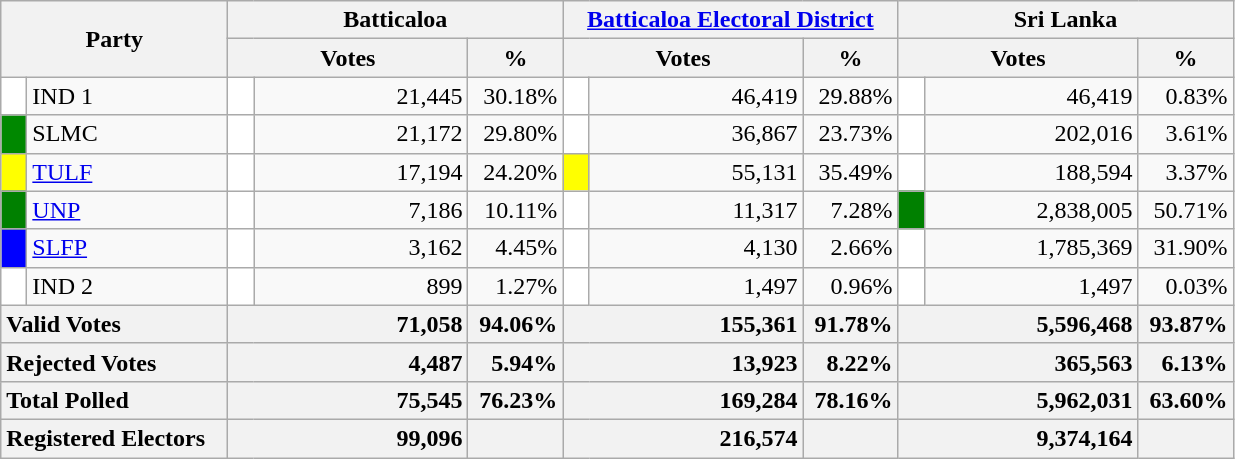<table class="wikitable">
<tr>
<th colspan="2" width="144px"rowspan="2">Party</th>
<th colspan="3" width="216px">Batticaloa</th>
<th colspan="3" width="216px"><a href='#'>Batticaloa Electoral District</a></th>
<th colspan="3" width="216px">Sri Lanka</th>
</tr>
<tr>
<th colspan="2" width="144px">Votes</th>
<th>%</th>
<th colspan="2" width="144px">Votes</th>
<th>%</th>
<th colspan="2" width="144px">Votes</th>
<th>%</th>
</tr>
<tr>
<td style="background-color:white;" width="10px"></td>
<td style="text-align:left;">IND 1</td>
<td style="background-color:white;" width="10px"></td>
<td style="text-align:right;">21,445</td>
<td style="text-align:right;">30.18%</td>
<td style="background-color:white;" width="10px"></td>
<td style="text-align:right;">46,419</td>
<td style="text-align:right;">29.88%</td>
<td style="background-color:white;" width="10px"></td>
<td style="text-align:right;">46,419</td>
<td style="text-align:right;">0.83%</td>
</tr>
<tr>
<td style="background-color:#008800;" width="10px"></td>
<td style="text-align:left;">SLMC</td>
<td style="background-color:white;" width="10px"></td>
<td style="text-align:right;">21,172</td>
<td style="text-align:right;">29.80%</td>
<td style="background-color:white;" width="10px"></td>
<td style="text-align:right;">36,867</td>
<td style="text-align:right;">23.73%</td>
<td style="background-color:white;" width="10px"></td>
<td style="text-align:right;">202,016</td>
<td style="text-align:right;">3.61%</td>
</tr>
<tr>
<td style="background-color:yellow;" width="10px"></td>
<td style="text-align:left;"><a href='#'>TULF</a></td>
<td style="background-color:white;" width="10px"></td>
<td style="text-align:right;">17,194</td>
<td style="text-align:right;">24.20%</td>
<td style="background-color:yellow;" width="10px"></td>
<td style="text-align:right;">55,131</td>
<td style="text-align:right;">35.49%</td>
<td style="background-color:white;" width="10px"></td>
<td style="text-align:right;">188,594</td>
<td style="text-align:right;">3.37%</td>
</tr>
<tr>
<td style="background-color:green;" width="10px"></td>
<td style="text-align:left;"><a href='#'>UNP</a></td>
<td style="background-color:white;" width="10px"></td>
<td style="text-align:right;">7,186</td>
<td style="text-align:right;">10.11%</td>
<td style="background-color:white;" width="10px"></td>
<td style="text-align:right;">11,317</td>
<td style="text-align:right;">7.28%</td>
<td style="background-color:green;" width="10px"></td>
<td style="text-align:right;">2,838,005</td>
<td style="text-align:right;">50.71%</td>
</tr>
<tr>
<td style="background-color:blue;" width="10px"></td>
<td style="text-align:left;"><a href='#'>SLFP</a></td>
<td style="background-color:white;" width="10px"></td>
<td style="text-align:right;">3,162</td>
<td style="text-align:right;">4.45%</td>
<td style="background-color:white;" width="10px"></td>
<td style="text-align:right;">4,130</td>
<td style="text-align:right;">2.66%</td>
<td style="background-color:white;" width="10px"></td>
<td style="text-align:right;">1,785,369</td>
<td style="text-align:right;">31.90%</td>
</tr>
<tr>
<td style="background-color:white;" width="10px"></td>
<td style="text-align:left;">IND 2</td>
<td style="background-color:white;" width="10px"></td>
<td style="text-align:right;">899</td>
<td style="text-align:right;">1.27%</td>
<td style="background-color:white;" width="10px"></td>
<td style="text-align:right;">1,497</td>
<td style="text-align:right;">0.96%</td>
<td style="background-color:white;" width="10px"></td>
<td style="text-align:right;">1,497</td>
<td style="text-align:right;">0.03%</td>
</tr>
<tr>
<th colspan="2" width="144px"style="text-align:left;">Valid Votes</th>
<th style="text-align:right;"colspan="2" width="144px">71,058</th>
<th style="text-align:right;">94.06%</th>
<th style="text-align:right;"colspan="2" width="144px">155,361</th>
<th style="text-align:right;">91.78%</th>
<th style="text-align:right;"colspan="2" width="144px">5,596,468</th>
<th style="text-align:right;">93.87%</th>
</tr>
<tr>
<th colspan="2" width="144px"style="text-align:left;">Rejected Votes</th>
<th style="text-align:right;"colspan="2" width="144px">4,487</th>
<th style="text-align:right;">5.94%</th>
<th style="text-align:right;"colspan="2" width="144px">13,923</th>
<th style="text-align:right;">8.22%</th>
<th style="text-align:right;"colspan="2" width="144px">365,563</th>
<th style="text-align:right;">6.13%</th>
</tr>
<tr>
<th colspan="2" width="144px"style="text-align:left;">Total Polled</th>
<th style="text-align:right;"colspan="2" width="144px">75,545</th>
<th style="text-align:right;">76.23%</th>
<th style="text-align:right;"colspan="2" width="144px">169,284</th>
<th style="text-align:right;">78.16%</th>
<th style="text-align:right;"colspan="2" width="144px">5,962,031</th>
<th style="text-align:right;">63.60%</th>
</tr>
<tr>
<th colspan="2" width="144px"style="text-align:left;">Registered Electors</th>
<th style="text-align:right;"colspan="2" width="144px">99,096</th>
<th></th>
<th style="text-align:right;"colspan="2" width="144px">216,574</th>
<th></th>
<th style="text-align:right;"colspan="2" width="144px">9,374,164</th>
<th></th>
</tr>
</table>
